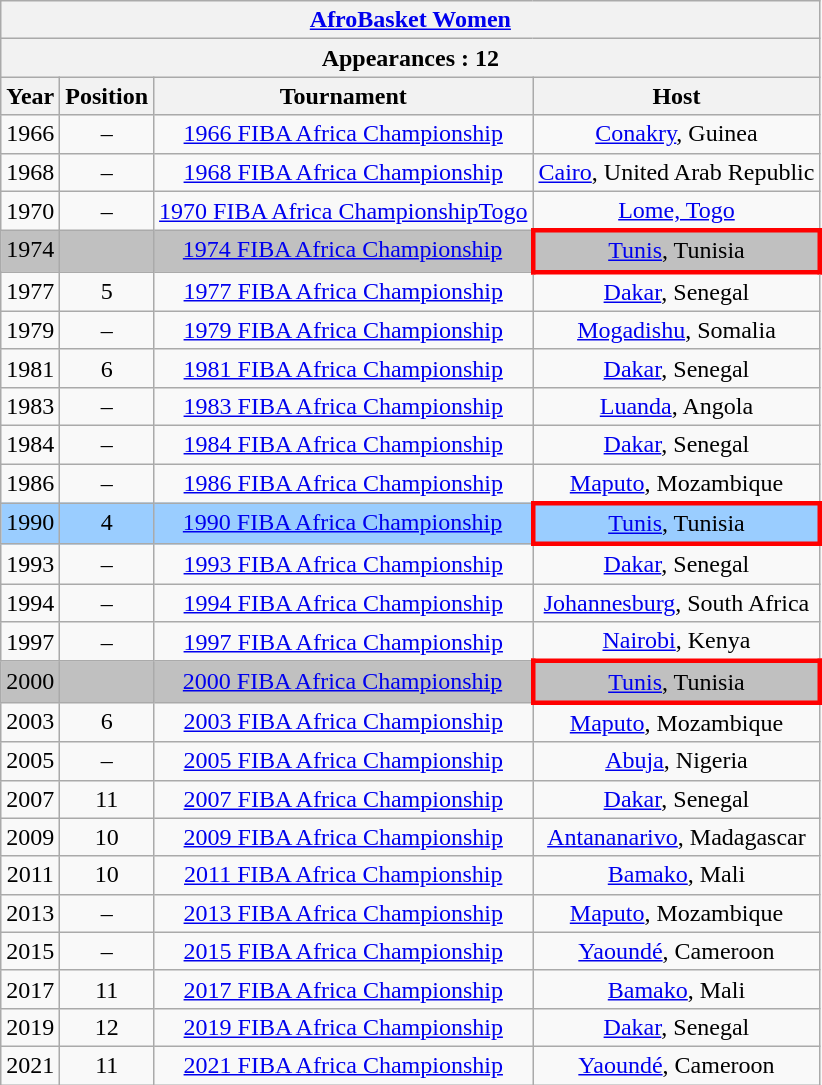<table class="wikitable" style="text-align: center;font-size:100%;">
<tr>
<th colspan=10><a href='#'>AfroBasket Women</a></th>
</tr>
<tr>
<th colspan=10>Appearances : 12</th>
</tr>
<tr>
<th>Year</th>
<th>Position</th>
<th>Tournament</th>
<th>Host</th>
</tr>
<tr>
<td> 1966</td>
<td>–</td>
<td><a href='#'>1966 FIBA Africa Championship</a></td>
<td><a href='#'>Conakry</a>, Guinea</td>
</tr>
<tr>
<td> 1968</td>
<td>–</td>
<td><a href='#'>1968 FIBA Africa Championship</a></td>
<td><a href='#'>Cairo</a>, United Arab Republic</td>
</tr>
<tr>
<td> 1970</td>
<td>–</td>
<td><a href='#'>1970 FIBA Africa ChampionshipTogo</a></td>
<td><a href='#'>Lome, Togo</a></td>
</tr>
<tr valign="top" bgcolor=silver>
<td> 1974</td>
<td></td>
<td><a href='#'>1974 FIBA Africa Championship</a></td>
<td style="border: 3px solid red"><a href='#'>Tunis</a>, Tunisia</td>
</tr>
<tr>
<td> 1977</td>
<td>5</td>
<td><a href='#'>1977 FIBA Africa Championship</a></td>
<td><a href='#'>Dakar</a>, Senegal</td>
</tr>
<tr>
<td> 1979</td>
<td>–</td>
<td><a href='#'>1979 FIBA Africa Championship</a></td>
<td><a href='#'>Mogadishu</a>, Somalia</td>
</tr>
<tr>
<td> 1981</td>
<td>6</td>
<td><a href='#'>1981 FIBA Africa Championship</a></td>
<td><a href='#'>Dakar</a>, Senegal</td>
</tr>
<tr>
<td> 1983</td>
<td>–</td>
<td><a href='#'>1983 FIBA Africa Championship</a></td>
<td><a href='#'>Luanda</a>, Angola</td>
</tr>
<tr>
<td> 1984</td>
<td>–</td>
<td><a href='#'>1984 FIBA Africa Championship</a></td>
<td><a href='#'>Dakar</a>, Senegal</td>
</tr>
<tr>
<td> 1986</td>
<td>–</td>
<td><a href='#'>1986 FIBA Africa Championship</a></td>
<td><a href='#'>Maputo</a>, Mozambique</td>
</tr>
<tr valign="top" bgcolor=9acdff>
<td> 1990</td>
<td>4</td>
<td><a href='#'>1990 FIBA Africa Championship</a></td>
<td style="border: 3px solid red"><a href='#'>Tunis</a>, Tunisia</td>
</tr>
<tr>
<td> 1993</td>
<td>–</td>
<td><a href='#'>1993 FIBA Africa Championship</a></td>
<td><a href='#'>Dakar</a>, Senegal</td>
</tr>
<tr>
<td> 1994</td>
<td>–</td>
<td><a href='#'>1994 FIBA Africa Championship</a></td>
<td><a href='#'>Johannesburg</a>, South Africa</td>
</tr>
<tr>
<td> 1997</td>
<td>–</td>
<td><a href='#'>1997 FIBA Africa Championship</a></td>
<td><a href='#'>Nairobi</a>, Kenya</td>
</tr>
<tr valign="top" bgcolor=silver>
<td> 2000</td>
<td></td>
<td><a href='#'>2000 FIBA Africa Championship</a></td>
<td style="border: 3px solid red"><a href='#'>Tunis</a>, Tunisia</td>
</tr>
<tr>
<td> 2003</td>
<td>6</td>
<td><a href='#'>2003 FIBA Africa Championship</a></td>
<td><a href='#'>Maputo</a>, Mozambique</td>
</tr>
<tr>
<td> 2005</td>
<td>–</td>
<td><a href='#'>2005 FIBA Africa Championship</a></td>
<td><a href='#'>Abuja</a>, Nigeria</td>
</tr>
<tr>
<td> 2007</td>
<td>11</td>
<td><a href='#'>2007 FIBA Africa Championship</a></td>
<td><a href='#'>Dakar</a>, Senegal</td>
</tr>
<tr>
<td> 2009</td>
<td>10</td>
<td><a href='#'>2009 FIBA Africa Championship</a></td>
<td><a href='#'>Antananarivo</a>, Madagascar</td>
</tr>
<tr>
<td> 2011</td>
<td>10</td>
<td><a href='#'>2011 FIBA Africa Championship</a></td>
<td><a href='#'>Bamako</a>, Mali</td>
</tr>
<tr>
<td> 2013</td>
<td>–</td>
<td><a href='#'>2013 FIBA Africa Championship</a></td>
<td><a href='#'>Maputo</a>, Mozambique</td>
</tr>
<tr>
<td> 2015</td>
<td>–</td>
<td><a href='#'>2015 FIBA Africa Championship</a></td>
<td><a href='#'>Yaoundé</a>, Cameroon</td>
</tr>
<tr>
<td> 2017</td>
<td>11</td>
<td><a href='#'>2017 FIBA Africa Championship</a></td>
<td><a href='#'>Bamako</a>, Mali</td>
</tr>
<tr>
<td> 2019</td>
<td>12</td>
<td><a href='#'>2019 FIBA Africa Championship</a></td>
<td><a href='#'>Dakar</a>, Senegal</td>
</tr>
<tr>
<td> 2021</td>
<td>11</td>
<td><a href='#'>2021 FIBA Africa Championship</a></td>
<td><a href='#'>Yaoundé</a>, Cameroon</td>
</tr>
</table>
